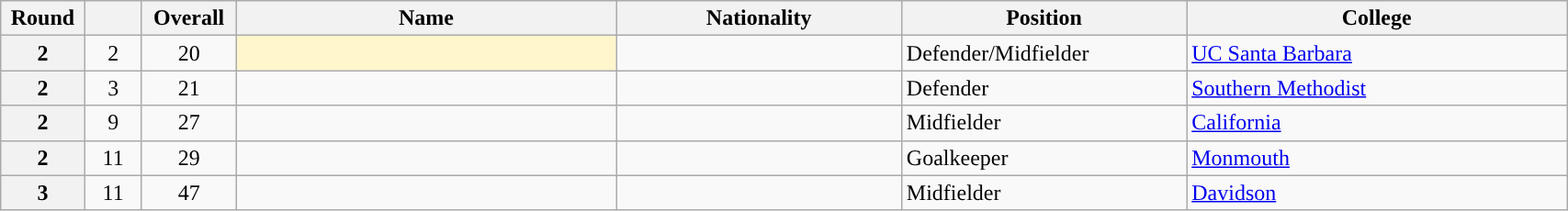<table class="wikitable sortable" style="width:90%">
<tr>
<th scope="col" style="width: 3%;">Round</th>
<th scope="col" style="width: 3%;"></th>
<th scope="col" style="width: 4%;">Overall</th>
<th scope="col" style="width: 20%;">Name</th>
<th scope="col" style="width: 15%;">Nationality</th>
<th scope="col" style="width: 15%;">Position</th>
<th scope="col" style="width: 20%;">College</th>
</tr>
<tr>
<th scope="row">2</th>
<td align="center">2</td>
<td align="center">20</td>
<td style="background-color:#fff6cc;"> </td>
<td></td>
<td>Defender/Midfielder</td>
<td><a href='#'>UC Santa Barbara</a></td>
</tr>
<tr>
<th scope="row">2</th>
<td align="center">3</td>
<td align="center">21</td>
<td></td>
<td></td>
<td>Defender</td>
<td><a href='#'>Southern Methodist</a></td>
</tr>
<tr>
<th scope="row">2</th>
<td align="center">9</td>
<td align="center">27</td>
<td></td>
<td></td>
<td>Midfielder</td>
<td><a href='#'>California</a></td>
</tr>
<tr>
<th scope="row">2</th>
<td align="center">11</td>
<td align="center">29</td>
<td></td>
<td></td>
<td>Goalkeeper</td>
<td><a href='#'>Monmouth</a></td>
</tr>
<tr>
<th scope="row">3</th>
<td align="center">11</td>
<td align="center">47</td>
<td></td>
<td></td>
<td>Midfielder</td>
<td><a href='#'>Davidson</a></td>
</tr>
</table>
